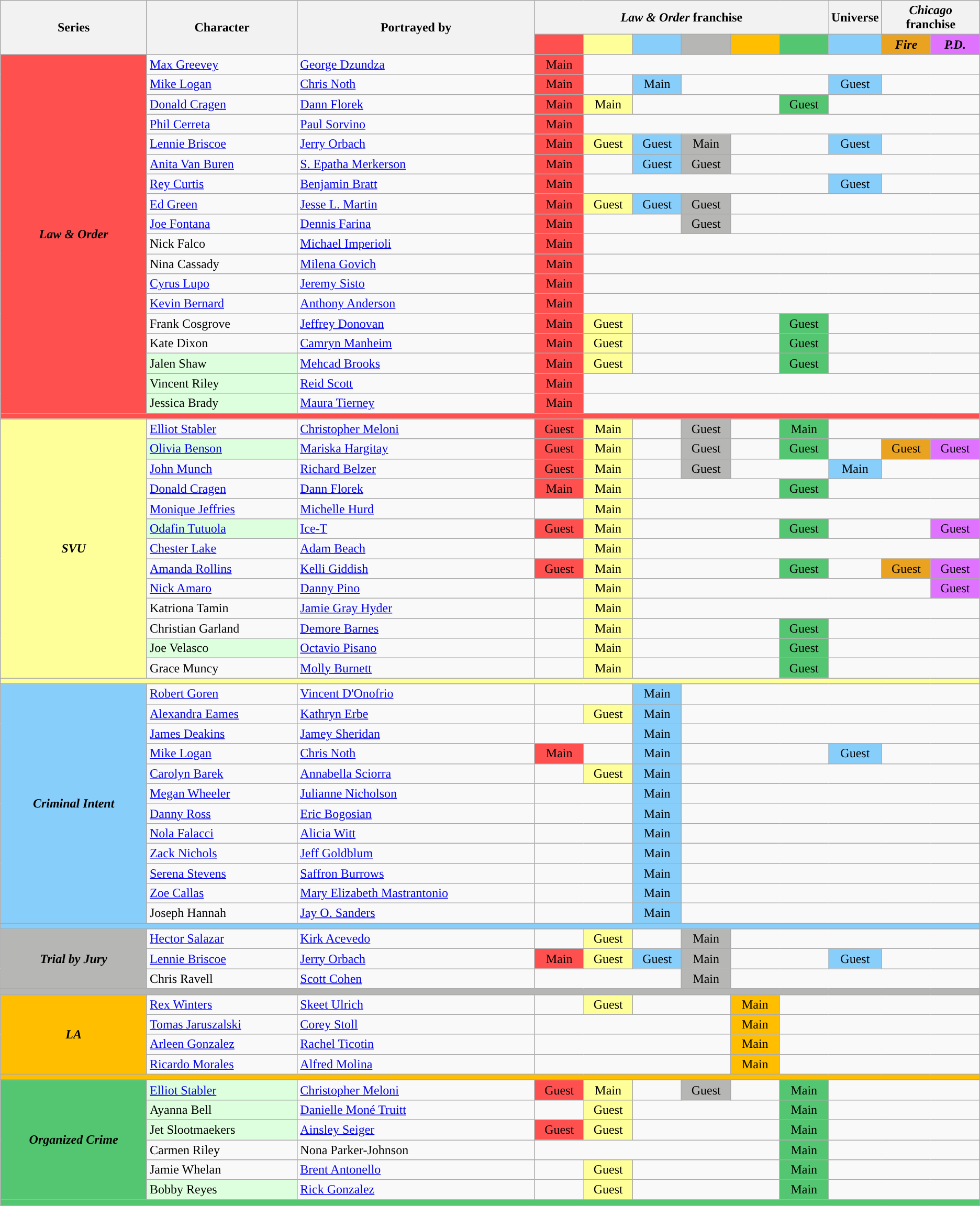<table class="wikitable">
<tr>
<th rowspan="2">Series</th>
<th rowspan="2">Character</th>
<th rowspan="2">Portrayed by</th>
<th colspan="6"><em>Law & Order</em> franchise</th>
<th>Universe</th>
<th colspan="2"><em>Chicago</em> franchise</th>
</tr>
<tr>
<th style="background:#FF5050" width="5%"><em></em></th>
<th style="background:#FFFF99" width="5%"><em></em></th>
<th style="background:#87CEFA" width="5%"><em></em></th>
<th style="background:#B6B6B4" width="5%"><em></em></th>
<th style="background:#FFBF00" width="5%"><em></em></th>
<th style="background:#54C571" width="5%"><em></em></th>
<th style="background:#87CEFA" width="5%"><em></em></th>
<th style="background:#EAA221" width="5%"><em>Fire</em></th>
<th style="background:#DF73FF" width="5%"><em>P.D.</em></th>
</tr>
<tr>
<td rowspan="18" style="background:#FF5050" align="center"><strong><em>Law & Order</em></strong></td>
<td><a href='#'>Max Greevey</a></td>
<td><a href='#'>George Dzundza</a></td>
<td style="background:#FF5050" align="center">Main</td>
<td colspan="8"></td>
</tr>
<tr>
<td><a href='#'>Mike Logan</a></td>
<td><a href='#'>Chris Noth</a></td>
<td style="background:#FF5050" align="center">Main</td>
<td></td>
<td style="background:#87CEFA" align="center">Main</td>
<td colspan="3"></td>
<td style="background:#87CEFA" align="center">Guest</td>
<td colspan="2"></td>
</tr>
<tr>
<td><a href='#'>Donald Cragen</a></td>
<td><a href='#'>Dann Florek</a></td>
<td style="background:#FF5050" align="center">Main</td>
<td style="background:#FFFF99" align="center">Main</td>
<td colspan="3"></td>
<td style="background:#54C571" align="center">Guest</td>
<td colspan="3"></td>
</tr>
<tr>
<td><a href='#'>Phil Cerreta</a></td>
<td><a href='#'>Paul Sorvino</a></td>
<td style="background:#FF5050" align="center">Main</td>
<td colspan="8"></td>
</tr>
<tr>
<td><a href='#'>Lennie Briscoe</a></td>
<td><a href='#'>Jerry Orbach</a></td>
<td style="background:#FF5050" align="center">Main</td>
<td style="background:#FFFF99" align="center">Guest</td>
<td style="background:#87CEFA" align="center">Guest</td>
<td style="background:#B6B6B4" align="center">Main</td>
<td colspan="2"></td>
<td style="background:#87CEFA" align="center">Guest</td>
<td colspan="2"></td>
</tr>
<tr>
<td><a href='#'>Anita Van Buren</a></td>
<td><a href='#'>S. Epatha Merkerson</a></td>
<td style="background:#FF5050" align="center">Main</td>
<td></td>
<td style="background:#87CEFA" align="center">Guest</td>
<td style="background:#B6B6B4" align="center">Guest</td>
<td colspan="5"></td>
</tr>
<tr>
<td><a href='#'>Rey Curtis</a></td>
<td><a href='#'>Benjamin Bratt</a></td>
<td style="background:#FF5050" align="center">Main</td>
<td colspan="5"></td>
<td style="background:#87CEFA" align="center">Guest</td>
<td colspan="2"></td>
</tr>
<tr>
<td><a href='#'>Ed Green</a></td>
<td><a href='#'>Jesse L. Martin</a></td>
<td style="background:#FF5050" align="center">Main</td>
<td style="background:#FFFF99" align="center">Guest</td>
<td style="background:#87CEFA" align="center">Guest</td>
<td style="background:#B6B6B4" align="center">Guest</td>
<td colspan="5"></td>
</tr>
<tr>
<td><a href='#'>Joe Fontana</a></td>
<td><a href='#'>Dennis Farina</a></td>
<td style="background:#FF5050" align="center">Main</td>
<td colspan="2"></td>
<td style="background:#B6B6B4" align="center">Guest</td>
<td colspan="5"></td>
</tr>
<tr>
<td>Nick Falco</td>
<td><a href='#'>Michael Imperioli</a></td>
<td style="background:#FF5050" align="center">Main</td>
<td colspan="8"></td>
</tr>
<tr>
<td>Nina Cassady</td>
<td><a href='#'>Milena Govich</a></td>
<td style="background:#FF5050" align="center">Main</td>
<td colspan="8"></td>
</tr>
<tr>
<td><a href='#'>Cyrus Lupo</a></td>
<td><a href='#'>Jeremy Sisto</a></td>
<td style="background:#FF5050" align="center">Main</td>
<td colspan="8"></td>
</tr>
<tr>
<td><a href='#'>Kevin Bernard</a></td>
<td><a href='#'>Anthony Anderson</a></td>
<td style="background:#FF5050" align="center">Main</td>
<td colspan="8"></td>
</tr>
<tr>
<td>Frank Cosgrove</td>
<td><a href='#'>Jeffrey Donovan</a></td>
<td style="background:#FF5050" align="center">Main</td>
<td style="background:#FFFF99" align="center">Guest</td>
<td colspan="3"></td>
<td style="background:#54C571" align="center">Guest</td>
<td colspan="3"></td>
</tr>
<tr>
<td>Kate Dixon</td>
<td><a href='#'>Camryn Manheim</a></td>
<td style="background:#FF5050" align="center">Main</td>
<td style="background:#FFFF99" align="center">Guest</td>
<td colspan="3"></td>
<td style="background:#54C571" align="center">Guest</td>
<td colspan="3"></td>
</tr>
<tr>
<td style="background: #ddffdd" colspan="1">Jalen Shaw</td>
<td><a href='#'>Mehcad Brooks</a></td>
<td style="background:#FF5050" align="center">Main</td>
<td style="background:#FFFF99" align="center">Guest</td>
<td colspan="3"></td>
<td style="background:#54C571" align="center">Guest</td>
<td colspan="3"></td>
</tr>
<tr>
<td style="background: #ddffdd" colspan="1">Vincent Riley</td>
<td><a href='#'>Reid Scott</a></td>
<td style="background:#FF5050" align="center">Main</td>
<td colspan="8"></td>
</tr>
<tr>
<td style="background: #ddffdd" colspan="1">Jessica Brady</td>
<td><a href='#'>Maura Tierney</a></td>
<td style="background:#FF5050" align="center">Main</td>
<td colspan="8"></td>
</tr>
<tr>
<td colspan="27" style="background:#FF5050"></td>
</tr>
<tr>
<td rowspan="13" style="background:#FFFF99" align="center"><strong><em>SVU</em></strong></td>
<td><a href='#'>Elliot Stabler</a></td>
<td><a href='#'>Christopher Meloni</a></td>
<td style="background:#FF5050" align="center">Guest</td>
<td style="background:#FFFF99" align="center">Main</td>
<td></td>
<td style="background:#B6B6B4" align="center">Guest</td>
<td></td>
<td style="background:#54C571" align="center">Main</td>
<td colspan="3"></td>
</tr>
<tr>
<td style="background: #ddffdd"><a href='#'>Olivia Benson</a></td>
<td><a href='#'>Mariska Hargitay</a></td>
<td style="background:#FF5050" align="center">Guest</td>
<td style="background:#FFFF99" align="center">Main</td>
<td></td>
<td style="background:#B6B6B4" align="center">Guest</td>
<td></td>
<td style="background:#54C571" align="center">Guest</td>
<td></td>
<td style="background:#EAA221" align="center">Guest</td>
<td style="background:#DF73FF" align="center">Guest</td>
</tr>
<tr>
<td><a href='#'>John Munch</a></td>
<td><a href='#'>Richard Belzer</a></td>
<td style="background:#FF5050" align="center">Guest</td>
<td style="background:#FFFF99" align="center">Main</td>
<td></td>
<td style="background:#B6B6B4" align="center">Guest</td>
<td colspan="2"></td>
<td style="background:#87CEFA" align="center">Main</td>
<td colspan="2"></td>
</tr>
<tr>
<td><a href='#'>Donald Cragen</a></td>
<td><a href='#'>Dann Florek</a></td>
<td style="background:#FF5050" align="center">Main</td>
<td style="background:#FFFF99" align="center">Main</td>
<td colspan="3"></td>
<td style="background:#54C571" align="center">Guest</td>
<td colspan="3"></td>
</tr>
<tr>
<td><a href='#'>Monique Jeffries</a></td>
<td><a href='#'>Michelle Hurd</a></td>
<td></td>
<td style="background:#FFFF99" align="center">Main</td>
<td colspan="7"></td>
</tr>
<tr>
<td style="background: #ddffdd"><a href='#'>Odafin Tutuola</a></td>
<td><a href='#'>Ice-T</a></td>
<td style="background:#FF5050" align="center">Guest</td>
<td style="background:#FFFF99" align="center">Main</td>
<td colspan="3"></td>
<td style="background:#54C571" align="center">Guest</td>
<td colspan="2"></td>
<td style="background:#DF73FF" align="center">Guest</td>
</tr>
<tr>
<td><a href='#'>Chester Lake</a></td>
<td><a href='#'>Adam Beach</a></td>
<td></td>
<td style="background:#FFFF99" align="center">Main</td>
<td colspan="7"></td>
</tr>
<tr>
<td><a href='#'>Amanda Rollins</a></td>
<td><a href='#'>Kelli Giddish</a></td>
<td style="background:#FF5050" align="center">Guest</td>
<td style="background:#FFFF99" align="center">Main</td>
<td colspan="3"></td>
<td style="background:#54C571" align="center">Guest</td>
<td></td>
<td style="background:#EAA221" align="center">Guest</td>
<td style="background:#DF73FF" align="center">Guest</td>
</tr>
<tr>
<td><a href='#'>Nick Amaro</a></td>
<td><a href='#'>Danny Pino</a></td>
<td></td>
<td style="background:#FFFF99" align="center">Main</td>
<td colspan="6"></td>
<td style="background:#DF73FF" align="center">Guest</td>
</tr>
<tr>
<td>Katriona Tamin</td>
<td><a href='#'>Jamie Gray Hyder</a></td>
<td></td>
<td style="background:#FFFF99" align="center">Main</td>
<td colspan="7"></td>
</tr>
<tr>
<td>Christian Garland</td>
<td><a href='#'>Demore Barnes</a></td>
<td></td>
<td style="background:#FFFF99" align="center">Main</td>
<td colspan="3"></td>
<td style="background:#54C571" align="center">Guest</td>
<td colspan="3"></td>
</tr>
<tr>
<td style="background: #ddffdd">Joe Velasco</td>
<td><a href='#'>Octavio Pisano</a></td>
<td></td>
<td style="background:#FFFF99" align="center">Main</td>
<td colspan="3"></td>
<td style="background:#54C571" align="center">Guest</td>
<td colspan="3"></td>
</tr>
<tr>
<td>Grace Muncy</td>
<td><a href='#'>Molly Burnett</a></td>
<td></td>
<td style="background:#FFFF99" align="center">Main</td>
<td colspan="3"></td>
<td style="background:#54C571" align="center">Guest</td>
<td colspan="3"></td>
</tr>
<tr>
<td colspan="27" style="background:#FFFF99"></td>
</tr>
<tr>
<td rowspan="12" style="background:#87CEFA" align="center"><strong><em>Criminal Intent</em></strong></td>
<td><a href='#'>Robert Goren</a></td>
<td><a href='#'>Vincent D'Onofrio</a></td>
<td colspan="2"></td>
<td style="background:#87CEFA" align="center">Main</td>
<td colspan="6"></td>
</tr>
<tr>
<td><a href='#'>Alexandra Eames</a></td>
<td><a href='#'>Kathryn Erbe</a></td>
<td></td>
<td style="background:#FFFF99" align="center">Guest</td>
<td style="background:#87CEFA" align="center">Main</td>
<td colspan="6"></td>
</tr>
<tr>
<td><a href='#'>James Deakins</a></td>
<td><a href='#'>Jamey Sheridan</a></td>
<td colspan="2"></td>
<td style="background:#87CEFA" align="center">Main</td>
<td colspan="6"></td>
</tr>
<tr>
<td><a href='#'>Mike Logan</a></td>
<td><a href='#'>Chris Noth</a></td>
<td style="background:#FF5050" align="center">Main</td>
<td></td>
<td style="background:#87CEFA" align="center">Main</td>
<td colspan="3"></td>
<td style="background:#87CEFA" align="center">Guest</td>
<td colspan="2"></td>
</tr>
<tr>
<td><a href='#'>Carolyn Barek</a></td>
<td><a href='#'>Annabella Sciorra</a></td>
<td></td>
<td style="background:#FFFF99" align="center">Guest</td>
<td style="background:#87CEFA" align="center">Main</td>
<td colspan="6"></td>
</tr>
<tr>
<td><a href='#'>Megan Wheeler</a></td>
<td><a href='#'>Julianne Nicholson</a></td>
<td colspan="2"></td>
<td style="background:#87CEFA" align="center">Main</td>
<td colspan="6"></td>
</tr>
<tr>
<td><a href='#'>Danny Ross</a></td>
<td><a href='#'>Eric Bogosian</a></td>
<td colspan="2"></td>
<td style="background:#87CEFA" align="center">Main</td>
<td colspan="6"></td>
</tr>
<tr>
<td><a href='#'>Nola Falacci</a></td>
<td><a href='#'>Alicia Witt</a></td>
<td colspan="2"></td>
<td style="background:#87CEFA" align="center">Main</td>
<td colspan="6"></td>
</tr>
<tr>
<td><a href='#'>Zack Nichols</a></td>
<td><a href='#'>Jeff Goldblum</a></td>
<td colspan="2"></td>
<td style="background:#87CEFA" align="center">Main</td>
<td colspan="6"></td>
</tr>
<tr>
<td><a href='#'>Serena Stevens</a></td>
<td><a href='#'>Saffron Burrows</a></td>
<td colspan="2"></td>
<td style="background:#87CEFA" align="center">Main</td>
<td colspan="6"></td>
</tr>
<tr>
<td><a href='#'>Zoe Callas</a></td>
<td><a href='#'>Mary Elizabeth Mastrantonio</a></td>
<td colspan="2"></td>
<td style="background:#87CEFA" align="center">Main</td>
<td colspan="6"></td>
</tr>
<tr>
<td>Joseph Hannah</td>
<td><a href='#'>Jay O. Sanders</a></td>
<td colspan="2"></td>
<td style="background:#87CEFA" align="center">Main</td>
<td colspan="6"></td>
</tr>
<tr>
<td colspan="26" style="background:#87CEFA"></td>
</tr>
<tr>
<td rowspan="3" style="background:#B6B6B4" align="center"><strong><em>Trial by Jury</em></strong></td>
<td><a href='#'>Hector Salazar</a></td>
<td><a href='#'>Kirk Acevedo</a></td>
<td></td>
<td style="background:#FFFF99" align="center">Guest</td>
<td></td>
<td style="background:#B6B6B4" align="center">Main</td>
<td colspan="5"></td>
</tr>
<tr>
<td><a href='#'>Lennie Briscoe</a></td>
<td><a href='#'>Jerry Orbach</a></td>
<td style="background:#FF5050" align="center">Main</td>
<td style="background:#FFFF99" align="center">Guest</td>
<td style="background:#87CEFA" align="center">Guest</td>
<td style="background:#B6B6B4" align="center">Main</td>
<td colspan="2"></td>
<td style="background:#87CEFA" align="center">Guest</td>
<td colspan="2"></td>
</tr>
<tr>
<td>Chris Ravell</td>
<td><a href='#'>Scott Cohen</a></td>
<td colspan="3"></td>
<td style="background:#B6B6B4" align="center">Main</td>
<td colspan="5"></td>
</tr>
<tr>
<td colspan="26" style="background:#B6B6B4"></td>
</tr>
<tr>
<td rowspan="4" style="background:#FFBF00" align="center"><strong><em>LA</em></strong></td>
<td><a href='#'>Rex Winters</a></td>
<td><a href='#'>Skeet Ulrich</a></td>
<td></td>
<td style="background:#FFFF99" align="center">Guest</td>
<td colspan="2"></td>
<td style="background:#FFBF00" align="center">Main</td>
<td colspan="4"></td>
</tr>
<tr>
<td><a href='#'>Tomas Jaruszalski</a></td>
<td><a href='#'>Corey Stoll</a></td>
<td colspan="4"></td>
<td style="background:#FFBF00" align="center">Main</td>
<td colspan="4"></td>
</tr>
<tr>
<td><a href='#'>Arleen Gonzalez</a></td>
<td><a href='#'>Rachel Ticotin</a></td>
<td colspan="4"></td>
<td style="background:#FFBF00" align="center">Main</td>
<td colspan="4"></td>
</tr>
<tr>
<td><a href='#'>Ricardo Morales</a></td>
<td><a href='#'>Alfred Molina</a></td>
<td colspan="4"></td>
<td style="background:#FFBF00" align="center">Main</td>
<td colspan="4"></td>
</tr>
<tr>
<td colspan="26" style="background:#FFBF00"></td>
</tr>
<tr>
<td rowspan="6" style="background:#54C571" align="center"><strong><em>Organized Crime</em></strong></td>
<td style="background:#ddffdd"><a href='#'>Elliot Stabler</a></td>
<td><a href='#'>Christopher Meloni</a></td>
<td style="background:#FF5050" align="center">Guest</td>
<td style="background:#FFFF99" align="center">Main</td>
<td></td>
<td style="background:#B6B6B4" align="center">Guest</td>
<td></td>
<td style="background:#54C571" align="center">Main</td>
<td colspan="3"></td>
</tr>
<tr>
<td style="background:#ddffdd">Ayanna Bell</td>
<td><a href='#'>Danielle Moné Truitt</a></td>
<td></td>
<td style="background:#FFFF99" align="center">Guest</td>
<td colspan="3"></td>
<td style="background:#54C571" align="center">Main</td>
<td colspan="3"></td>
</tr>
<tr>
<td style="background:#ddffdd">Jet Slootmaekers</td>
<td><a href='#'>Ainsley Seiger</a></td>
<td style="background:#FF5050" align="center">Guest</td>
<td style="background:#FFFF99" align="center">Guest</td>
<td colspan="3"></td>
<td style="background:#54C571" align="center">Main</td>
<td colspan="3"></td>
</tr>
<tr>
<td>Carmen Riley</td>
<td>Nona Parker-Johnson</td>
<td colspan="5"></td>
<td style="background:#54C571" align="center">Main</td>
<td colspan="3"></td>
</tr>
<tr>
<td>Jamie Whelan</td>
<td><a href='#'>Brent Antonello</a></td>
<td colspan="1”"></td>
<td style="background:#FFFF99" align="center">Guest</td>
<td colspan="3"></td>
<td style="background:#54C571" align="center">Main</td>
<td colspan="3"></td>
</tr>
<tr>
<td style="background:#ddffdd">Bobby Reyes</td>
<td><a href='#'>Rick Gonzalez</a></td>
<td colspan="1”"></td>
<td style="background:#FFFF99" align="center">Guest</td>
<td colspan="3"></td>
<td style="background:#54C571" align="center">Main</td>
<td colspan="3"></td>
</tr>
<tr>
<td colspan="26" style="background:#54C571"></td>
</tr>
<tr>
</tr>
</table>
